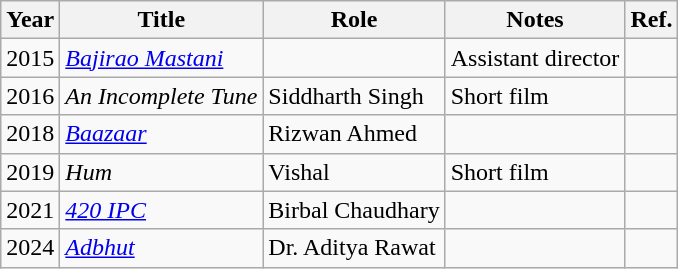<table class="wikitable sortable">
<tr>
<th>Year</th>
<th>Title</th>
<th>Role</th>
<th class="unsortable">Notes</th>
<th class="unsortable">Ref.</th>
</tr>
<tr>
<td>2015</td>
<td><em><a href='#'>Bajirao Mastani</a></em></td>
<td></td>
<td>Assistant director</td>
<td></td>
</tr>
<tr>
<td>2016</td>
<td><em>An Incomplete Tune</em></td>
<td>Siddharth Singh</td>
<td>Short film</td>
<td></td>
</tr>
<tr>
<td>2018</td>
<td><em><a href='#'>Baazaar</a></em></td>
<td>Rizwan Ahmed</td>
<td></td>
<td></td>
</tr>
<tr>
<td>2019</td>
<td><em>Hum</em></td>
<td>Vishal</td>
<td>Short film</td>
<td></td>
</tr>
<tr>
<td>2021</td>
<td><em><a href='#'>420 IPC</a></em></td>
<td>Birbal Chaudhary</td>
<td></td>
<td></td>
</tr>
<tr>
<td>2024</td>
<td><em><a href='#'>Adbhut</a></em></td>
<td>Dr. Aditya Rawat</td>
<td></td>
<td></td>
</tr>
</table>
